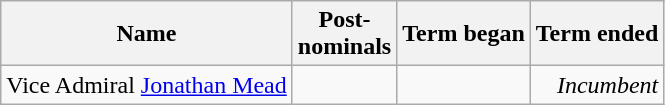<table class="wikitable sortable">
<tr>
<th>Name</th>
<th>Post-<br>nominals<br></th>
<th>Term began</th>
<th>Term ended</th>
</tr>
<tr>
<td>Vice Admiral <a href='#'>Jonathan Mead</a></td>
<td></td>
<td align="right"></td>
<td align="right"><em>Incumbent</em></td>
</tr>
</table>
